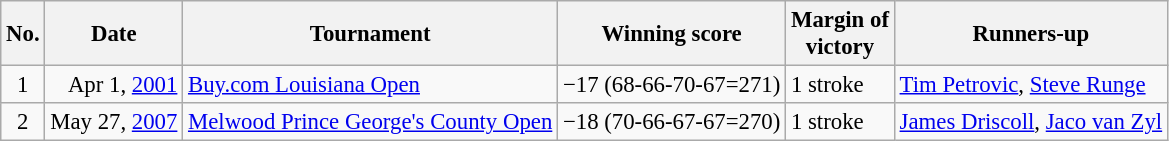<table class="wikitable" style="font-size:95%;">
<tr>
<th>No.</th>
<th>Date</th>
<th>Tournament</th>
<th>Winning score</th>
<th>Margin of<br>victory</th>
<th>Runners-up</th>
</tr>
<tr>
<td align=center>1</td>
<td align=right>Apr 1, <a href='#'>2001</a></td>
<td><a href='#'>Buy.com Louisiana Open</a></td>
<td>−17 (68-66-70-67=271)</td>
<td>1 stroke</td>
<td> <a href='#'>Tim Petrovic</a>,  <a href='#'>Steve Runge</a></td>
</tr>
<tr>
<td align=center>2</td>
<td align=right>May 27, <a href='#'>2007</a></td>
<td><a href='#'>Melwood Prince George's County Open</a></td>
<td>−18 (70-66-67-67=270)</td>
<td>1 stroke</td>
<td> <a href='#'>James Driscoll</a>,  <a href='#'>Jaco van Zyl</a></td>
</tr>
</table>
